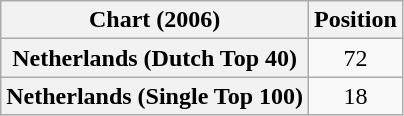<table class="wikitable sortable plainrowheaders" style="text-align:center">
<tr>
<th scope="col">Chart (2006)</th>
<th scope="col">Position</th>
</tr>
<tr>
<th scope="row">Netherlands (Dutch Top 40)</th>
<td>72</td>
</tr>
<tr>
<th scope="row">Netherlands (Single Top 100)</th>
<td>18</td>
</tr>
</table>
